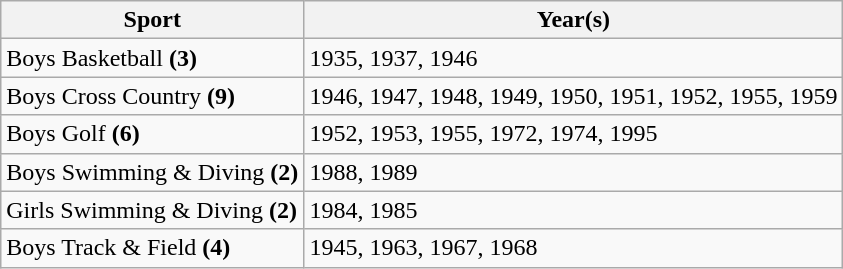<table class="wikitable">
<tr>
<th>Sport</th>
<th>Year(s)</th>
</tr>
<tr>
<td>Boys Basketball <strong>(3)</strong></td>
<td>1935, 1937, 1946</td>
</tr>
<tr>
<td>Boys Cross Country <strong>(9)</strong></td>
<td>1946, 1947, 1948, 1949, 1950, 1951, 1952, 1955, 1959</td>
</tr>
<tr>
<td>Boys Golf <strong>(6)</strong></td>
<td>1952, 1953, 1955, 1972, 1974, 1995</td>
</tr>
<tr>
<td>Boys Swimming & Diving <strong>(2)</strong></td>
<td>1988, 1989</td>
</tr>
<tr>
<td>Girls Swimming & Diving <strong>(2)</strong></td>
<td>1984, 1985</td>
</tr>
<tr>
<td>Boys Track & Field <strong>(4)</strong></td>
<td>1945, 1963, 1967, 1968</td>
</tr>
</table>
